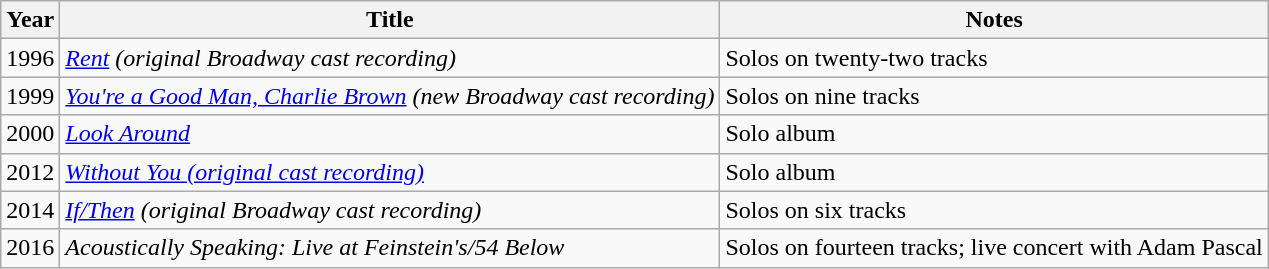<table class="wikitable">
<tr>
<th>Year</th>
<th>Title</th>
<th>Notes</th>
</tr>
<tr>
<td>1996</td>
<td><em><a href='#'>Rent</a> (original Broadway cast recording)</em></td>
<td>Solos on twenty-two tracks</td>
</tr>
<tr>
<td>1999</td>
<td><em><a href='#'>You're a Good Man, Charlie Brown</a> (new Broadway cast recording)</em></td>
<td>Solos on nine tracks</td>
</tr>
<tr>
<td>2000</td>
<td><em><a href='#'>Look Around</a></em></td>
<td>Solo album</td>
</tr>
<tr>
<td>2012</td>
<td><em><a href='#'>Without You (original cast recording)</a></em></td>
<td>Solo album</td>
</tr>
<tr>
<td>2014</td>
<td><em><a href='#'>If/Then</a> (original Broadway cast recording)</em></td>
<td>Solos on six tracks</td>
</tr>
<tr>
<td>2016</td>
<td><em>Acoustically Speaking: Live at Feinstein's/54 Below</em></td>
<td>Solos on fourteen tracks; live concert with Adam Pascal</td>
</tr>
</table>
